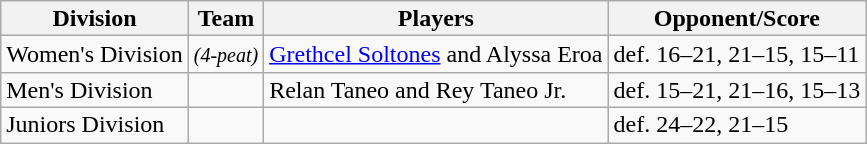<table class="wikitable" style="text-align:left; line-height:16px; width:auto;">
<tr>
<th>Division</th>
<th>Team</th>
<th>Players</th>
<th>Opponent/Score</th>
</tr>
<tr>
<td>Women's Division</td>
<td> <small><em>(4-peat)</em></small></td>
<td><a href='#'>Grethcel Soltones</a> and Alyssa Eroa</td>
<td>def.  16–21, 21–15, 15–11</td>
</tr>
<tr>
<td>Men's Division</td>
<td></td>
<td>Relan Taneo and Rey Taneo Jr.</td>
<td>def.  15–21, 21–16, 15–13</td>
</tr>
<tr>
<td>Juniors Division</td>
<td></td>
<td></td>
<td>def.  24–22, 21–15</td>
</tr>
</table>
